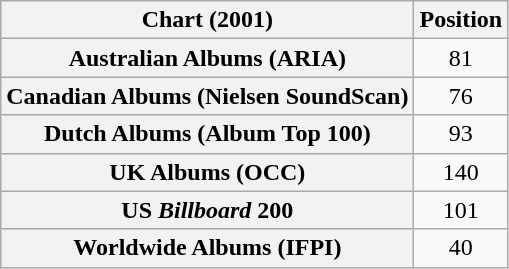<table class="wikitable sortable plainrowheaders">
<tr>
<th>Chart (2001)</th>
<th>Position</th>
</tr>
<tr>
<th scope="row">Australian Albums (ARIA)</th>
<td style="text-align:center;">81</td>
</tr>
<tr>
<th scope="row">Canadian Albums (Nielsen SoundScan)</th>
<td align="center">76</td>
</tr>
<tr>
<th scope="row">Dutch Albums (Album Top 100)</th>
<td style="text-align:center;">93</td>
</tr>
<tr>
<th scope="row">UK Albums (OCC)</th>
<td style="text-align:center;">140</td>
</tr>
<tr>
<th scope="row">US <em>Billboard</em> 200</th>
<td style="text-align:center;">101</td>
</tr>
<tr>
<th scope="row">Worldwide Albums (IFPI)</th>
<td style="text-align:center;">40</td>
</tr>
</table>
